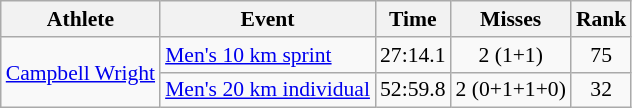<table class="wikitable" style="font-size:90%">
<tr>
<th>Athlete</th>
<th>Event</th>
<th>Time</th>
<th>Misses</th>
<th>Rank</th>
</tr>
<tr align=center>
<td align=left rowspan=2><a href='#'>Campbell Wright</a></td>
<td align=left><a href='#'>Men's 10 km sprint</a></td>
<td>27:14.1</td>
<td>2 (1+1)</td>
<td>75</td>
</tr>
<tr align=center>
<td align=left><a href='#'>Men's 20 km individual</a></td>
<td>52:59.8</td>
<td>2 (0+1+1+0)</td>
<td>32</td>
</tr>
</table>
